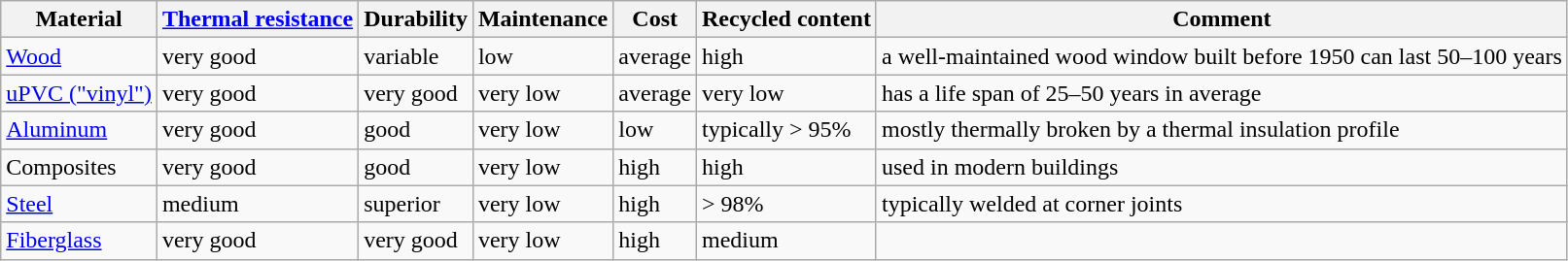<table class="wikitable">
<tr>
<th>Material</th>
<th><a href='#'>Thermal resistance</a></th>
<th>Durability</th>
<th>Maintenance</th>
<th>Cost</th>
<th>Recycled content</th>
<th>Comment</th>
</tr>
<tr>
<td><a href='#'>Wood</a></td>
<td>very good</td>
<td>variable</td>
<td>low</td>
<td>average</td>
<td>high</td>
<td>a well-maintained wood window built before 1950 can last 50–100 years</td>
</tr>
<tr>
<td><a href='#'>uPVC ("vinyl")</a></td>
<td>very good</td>
<td>very good</td>
<td>very low</td>
<td>average</td>
<td>very low</td>
<td>has a life span of 25–50 years in average</td>
</tr>
<tr>
<td><a href='#'>Aluminum</a></td>
<td>very good</td>
<td>good</td>
<td>very low</td>
<td>low</td>
<td>typically > 95%</td>
<td>mostly thermally broken by a thermal insulation profile</td>
</tr>
<tr>
<td>Composites</td>
<td>very good</td>
<td>good</td>
<td>very low</td>
<td>high</td>
<td>high</td>
<td>used in modern buildings</td>
</tr>
<tr>
<td><a href='#'>Steel</a></td>
<td>medium</td>
<td>superior</td>
<td>very low</td>
<td>high</td>
<td>> 98%</td>
<td>typically welded at corner joints</td>
</tr>
<tr>
<td><a href='#'>Fiberglass</a></td>
<td>very good</td>
<td>very good</td>
<td>very low</td>
<td>high</td>
<td>medium</td>
<td></td>
</tr>
</table>
